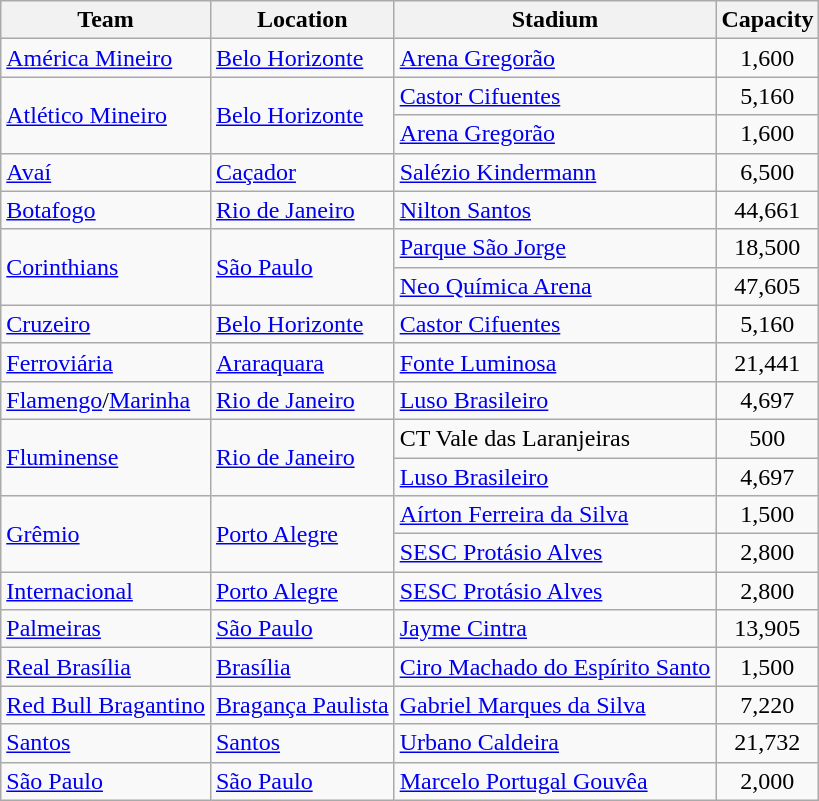<table class="wikitable sortable" style="text-align: left;">
<tr>
<th>Team</th>
<th>Location</th>
<th>Stadium</th>
<th>Capacity</th>
</tr>
<tr>
<td> <a href='#'>América Mineiro</a></td>
<td><a href='#'>Belo Horizonte</a></td>
<td><a href='#'>Arena Gregorão</a> </td>
<td align=center>1,600</td>
</tr>
<tr>
<td rowspan=2> <a href='#'>Atlético Mineiro</a></td>
<td rowspan=2><a href='#'>Belo Horizonte</a></td>
<td><a href='#'>Castor Cifuentes</a> </td>
<td align=center>5,160</td>
</tr>
<tr>
<td><a href='#'>Arena Gregorão</a> </td>
<td align=center>1,600</td>
</tr>
<tr>
<td> <a href='#'>Avaí</a></td>
<td><a href='#'>Caçador</a></td>
<td><a href='#'>Salézio Kindermann</a></td>
<td align=center>6,500</td>
</tr>
<tr>
<td> <a href='#'>Botafogo</a></td>
<td><a href='#'>Rio de Janeiro</a></td>
<td><a href='#'>Nilton Santos</a></td>
<td align=center>44,661</td>
</tr>
<tr>
<td rowspan=2> <a href='#'>Corinthians</a></td>
<td rowspan=2><a href='#'>São Paulo</a></td>
<td><a href='#'>Parque São Jorge</a></td>
<td align=center>18,500</td>
</tr>
<tr>
<td><a href='#'>Neo Química Arena</a></td>
<td align=center>47,605</td>
</tr>
<tr>
<td> <a href='#'>Cruzeiro</a></td>
<td><a href='#'>Belo Horizonte</a></td>
<td><a href='#'>Castor Cifuentes</a> </td>
<td align=center>5,160</td>
</tr>
<tr>
<td> <a href='#'>Ferroviária</a></td>
<td><a href='#'>Araraquara</a></td>
<td><a href='#'>Fonte Luminosa</a></td>
<td align=center>21,441</td>
</tr>
<tr>
<td> <a href='#'>Flamengo</a>/<a href='#'>Marinha</a></td>
<td><a href='#'>Rio de Janeiro</a></td>
<td><a href='#'>Luso Brasileiro</a></td>
<td align=center>4,697</td>
</tr>
<tr>
<td rowspan=2> <a href='#'>Fluminense</a></td>
<td rowspan=2><a href='#'>Rio de Janeiro</a></td>
<td>CT Vale das Laranjeiras </td>
<td align=center>500</td>
</tr>
<tr>
<td><a href='#'>Luso Brasileiro</a></td>
<td align=center>4,697</td>
</tr>
<tr>
<td rowspan=2> <a href='#'>Grêmio</a></td>
<td rowspan=2><a href='#'>Porto Alegre</a></td>
<td><a href='#'>Aírton Ferreira da Silva</a> </td>
<td align=center>1,500</td>
</tr>
<tr>
<td><a href='#'>SESC Protásio Alves</a></td>
<td align=center>2,800</td>
</tr>
<tr>
<td> <a href='#'>Internacional</a></td>
<td><a href='#'>Porto Alegre</a></td>
<td><a href='#'>SESC Protásio Alves</a></td>
<td align=center>2,800</td>
</tr>
<tr>
<td> <a href='#'>Palmeiras</a></td>
<td><a href='#'>São Paulo</a></td>
<td><a href='#'>Jayme Cintra</a> </td>
<td align=center>13,905</td>
</tr>
<tr>
<td> <a href='#'>Real Brasília</a></td>
<td><a href='#'>Brasília</a></td>
<td><a href='#'>Ciro Machado do Espírito Santo</a></td>
<td align=center>1,500</td>
</tr>
<tr>
<td> <a href='#'>Red Bull Bragantino</a></td>
<td><a href='#'>Bragança Paulista</a></td>
<td><a href='#'>Gabriel Marques da Silva</a> </td>
<td align=center>7,220</td>
</tr>
<tr>
<td> <a href='#'>Santos</a></td>
<td><a href='#'>Santos</a></td>
<td><a href='#'>Urbano Caldeira</a></td>
<td align=center>21,732</td>
</tr>
<tr>
<td> <a href='#'>São Paulo</a></td>
<td><a href='#'>São Paulo</a></td>
<td><a href='#'>Marcelo Portugal Gouvêa</a> </td>
<td align=center>2,000</td>
</tr>
</table>
